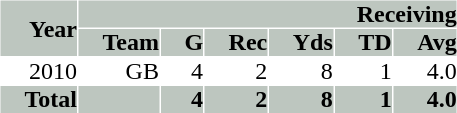<table border=0 cellspacing=1 cellpadding=0 style="text-align:right; text-indent:1em;">
<tr style="background-color: #bdc6bf;">
<th rowspan=2>Year</th>
<th colspan=6>Receiving</th>
<th></th>
</tr>
<tr style="background-color: #bdc6bf;">
<th>Team</th>
<th>G</th>
<th>Rec</th>
<th>Yds</th>
<th>TD</th>
<th>Avg</th>
<th></th>
</tr>
<tr style="background-color: #ffffff">
<td>2010</td>
<td>GB</td>
<td>4</td>
<td>2</td>
<td>8</td>
<td>1</td>
<td>4.0</td>
</tr>
<tr valign=top style="font-weight:bold; background-color: #bdc6bf;">
<td>Total</td>
<td></td>
<td>4</td>
<td>2</td>
<td>8</td>
<td>1</td>
<td>4.0</td>
</tr>
</table>
